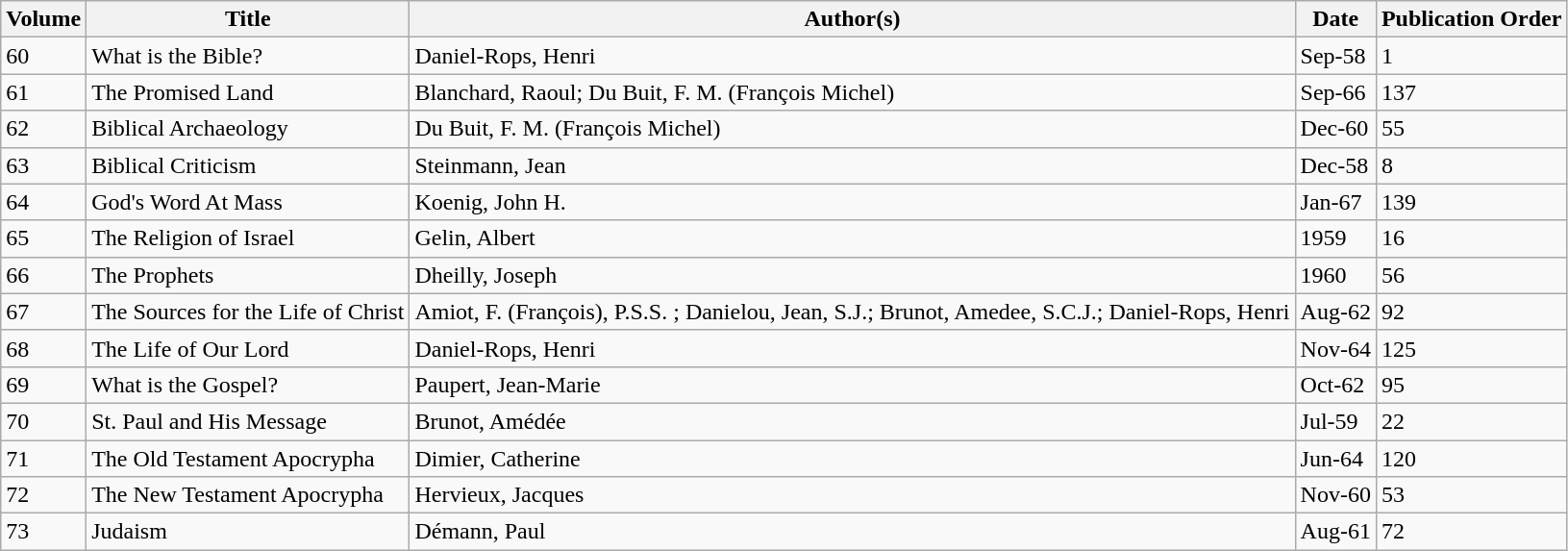<table class="wikitable">
<tr>
<th>Volume</th>
<th>Title</th>
<th>Author(s)</th>
<th>Date</th>
<th>Publication Order</th>
</tr>
<tr>
<td>60</td>
<td>What is the Bible?</td>
<td>Daniel-Rops, Henri</td>
<td>Sep-58</td>
<td>1</td>
</tr>
<tr>
<td>61</td>
<td>The Promised Land</td>
<td>Blanchard, Raoul; Du Buit, F. M. (François Michel)</td>
<td>Sep-66</td>
<td>137</td>
</tr>
<tr>
<td>62</td>
<td>Biblical Archaeology</td>
<td>Du Buit, F. M. (François Michel)</td>
<td>Dec-60</td>
<td>55</td>
</tr>
<tr>
<td>63</td>
<td>Biblical Criticism</td>
<td>Steinmann, Jean</td>
<td>Dec-58</td>
<td>8</td>
</tr>
<tr>
<td>64</td>
<td>God's Word At Mass</td>
<td>Koenig, John H.</td>
<td>Jan-67</td>
<td>139</td>
</tr>
<tr>
<td>65</td>
<td>The Religion of Israel</td>
<td>Gelin, Albert</td>
<td>1959</td>
<td>16</td>
</tr>
<tr>
<td>66</td>
<td>The Prophets</td>
<td>Dheilly, Joseph</td>
<td>1960</td>
<td>56</td>
</tr>
<tr>
<td>67</td>
<td>The Sources for the Life of Christ</td>
<td>Amiot, F. (François), P.S.S. ; Danielou, Jean, S.J.; Brunot, Amedee, S.C.J.; Daniel-Rops, Henri</td>
<td>Aug-62</td>
<td>92</td>
</tr>
<tr>
<td>68</td>
<td>The Life of Our Lord</td>
<td>Daniel-Rops, Henri</td>
<td>Nov-64</td>
<td>125</td>
</tr>
<tr>
<td>69</td>
<td>What is the Gospel?</td>
<td>Paupert, Jean-Marie</td>
<td>Oct-62</td>
<td>95</td>
</tr>
<tr>
<td>70</td>
<td>St. Paul and His Message</td>
<td>Brunot, Amédée</td>
<td>Jul-59</td>
<td>22</td>
</tr>
<tr>
<td>71</td>
<td>The Old Testament Apocrypha</td>
<td>Dimier, Catherine</td>
<td>Jun-64</td>
<td>120</td>
</tr>
<tr>
<td>72</td>
<td>The New Testament Apocrypha</td>
<td>Hervieux, Jacques</td>
<td>Nov-60</td>
<td>53</td>
</tr>
<tr>
<td>73</td>
<td>Judaism</td>
<td>Démann, Paul</td>
<td>Aug-61</td>
<td>72</td>
</tr>
</table>
